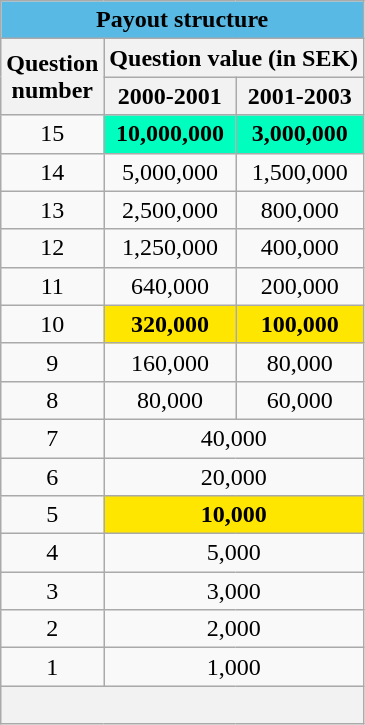<table class="wikitable" style="text-align:center;">
<tr>
<th colspan="3" style="background: #58B9E4">Payout structure</th>
</tr>
<tr>
<th rowspan="2">Question<br>number</th>
<th colspan="2">Question value (in SEK)</th>
</tr>
<tr>
<th>2000-2001</th>
<th>2001-2003</th>
</tr>
<tr>
<td>15</td>
<td style="background: #00FFBF"><strong>10,000,000</strong></td>
<td style="background: #00FFBF"><strong>3,000,000</strong></td>
</tr>
<tr>
<td>14</td>
<td>5,000,000</td>
<td>1,500,000</td>
</tr>
<tr>
<td>13</td>
<td>2,500,000</td>
<td>800,000</td>
</tr>
<tr>
<td>12</td>
<td>1,250,000</td>
<td>400,000</td>
</tr>
<tr>
<td>11</td>
<td>640,000</td>
<td>200,000</td>
</tr>
<tr>
<td>10</td>
<td style="background: #FFE600"><strong>320,000</strong></td>
<td style="background: #FFE600"><strong>100,000</strong></td>
</tr>
<tr>
<td>9</td>
<td>160,000</td>
<td>80,000</td>
</tr>
<tr>
<td>8</td>
<td>80,000</td>
<td>60,000</td>
</tr>
<tr>
<td>7</td>
<td colspan="2">40,000</td>
</tr>
<tr>
<td>6</td>
<td colspan="2">20,000</td>
</tr>
<tr>
<td>5</td>
<td colspan="2" style="background: #FFE600"><strong>10,000</strong></td>
</tr>
<tr>
<td>4</td>
<td colspan="2">5,000</td>
</tr>
<tr>
<td>3</td>
<td colspan="2">3,000</td>
</tr>
<tr>
<td>2</td>
<td colspan="2">2,000</td>
</tr>
<tr>
<td>1</td>
<td colspan="2">1,000</td>
</tr>
<tr>
<th colspan="3" style="text-align:left"><br></th>
</tr>
</table>
